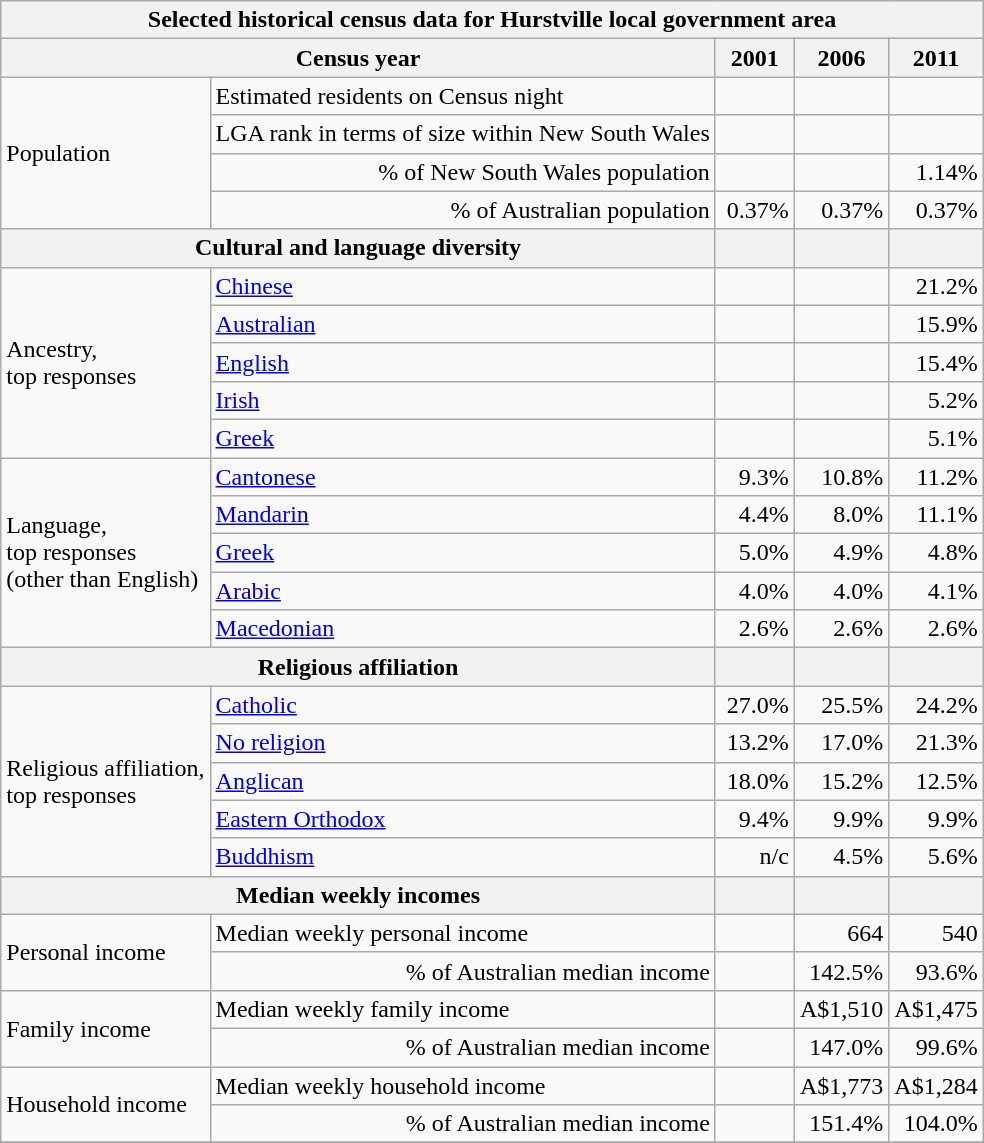<table class="wikitable">
<tr>
<th colspan=6>Selected historical census data for Hurstville local government area</th>
</tr>
<tr>
<th colspan=3>Census year</th>
<th>2001</th>
<th>2006</th>
<th>2011</th>
</tr>
<tr>
<td rowspan=4 colspan="2">Population</td>
<td>Estimated residents on Census night</td>
<td align="right"></td>
<td align="right"></td>
<td align="right"></td>
</tr>
<tr>
<td align="right">LGA rank in terms of size within New South Wales</td>
<td align="right"></td>
<td align="right"></td>
<td align="right"></td>
</tr>
<tr>
<td align="right">% of New South Wales population</td>
<td align="right"></td>
<td align="right"></td>
<td align="right">1.14%</td>
</tr>
<tr>
<td align="right">% of Australian population</td>
<td align="right"> 0.37%</td>
<td align="right"> 0.37%</td>
<td align="right"> 0.37%</td>
</tr>
<tr>
<th colspan=3>Cultural and language diversity</th>
<th></th>
<th></th>
<th></th>
</tr>
<tr>
<td rowspan=5 colspan=2>Ancestry,<br>top responses</td>
<td><a href='#'>Chinese</a></td>
<td align="right"></td>
<td align="right"></td>
<td align="right">21.2%</td>
</tr>
<tr>
<td><a href='#'>Australian</a></td>
<td align="right"></td>
<td align="right"></td>
<td align="right">15.9%</td>
</tr>
<tr>
<td><a href='#'>English</a></td>
<td align="right"></td>
<td align="right"></td>
<td align="right">15.4%</td>
</tr>
<tr>
<td><a href='#'>Irish</a></td>
<td align="right"></td>
<td align="right"></td>
<td align="right">5.2%</td>
</tr>
<tr>
<td><a href='#'>Greek</a></td>
<td align="right"></td>
<td align="right"></td>
<td align="right">5.1%</td>
</tr>
<tr>
<td rowspan=5 colspan=2>Language,<br>top responses<br>(other than English)</td>
<td><a href='#'>Cantonese</a></td>
<td align="right">9.3%</td>
<td align="right"> 10.8%</td>
<td align="right"> 11.2%</td>
</tr>
<tr>
<td><a href='#'>Mandarin</a></td>
<td align="right">4.4%</td>
<td align="right"> 8.0%</td>
<td align="right"> 11.1%</td>
</tr>
<tr>
<td><a href='#'>Greek</a></td>
<td align="right">5.0%</td>
<td align="right"> 4.9%</td>
<td align="right"> 4.8%</td>
</tr>
<tr>
<td><a href='#'>Arabic</a></td>
<td align="right">4.0%</td>
<td align="right"> 4.0%</td>
<td align="right"> 4.1%</td>
</tr>
<tr>
<td><a href='#'>Macedonian</a></td>
<td align="right">2.6%</td>
<td align="right"> 2.6%</td>
<td align="right"> 2.6%</td>
</tr>
<tr>
<th colspan=3>Religious affiliation</th>
<th></th>
<th></th>
<th></th>
</tr>
<tr>
<td rowspan=5 colspan=2>Religious affiliation,<br>top responses</td>
<td><a href='#'>Catholic</a></td>
<td align="right">27.0%</td>
<td align="right"> 25.5%</td>
<td align="right"> 24.2%</td>
</tr>
<tr>
<td><a href='#'>No religion</a></td>
<td align="right">13.2%</td>
<td align="right"> 17.0%</td>
<td align="right"> 21.3%</td>
</tr>
<tr>
<td><a href='#'>Anglican</a></td>
<td align="right">18.0%</td>
<td align="right"> 15.2%</td>
<td align="right"> 12.5%</td>
</tr>
<tr>
<td><a href='#'>Eastern Orthodox</a></td>
<td align="right">9.4%</td>
<td align="right"> 9.9%</td>
<td align="right"> 9.9%</td>
</tr>
<tr>
<td><a href='#'>Buddhism</a></td>
<td align="right">n/c</td>
<td align="right"> 4.5%</td>
<td align="right"> 5.6%</td>
</tr>
<tr>
<th colspan=3>Median weekly incomes</th>
<th></th>
<th></th>
<th></th>
</tr>
<tr>
<td rowspan=2 colspan=2>Personal income</td>
<td>Median weekly personal income</td>
<td align="right"></td>
<td align="right">664</td>
<td align="right">540</td>
</tr>
<tr>
<td align="right">% of Australian median income</td>
<td align="right"></td>
<td align="right">142.5%</td>
<td align="right">93.6%</td>
</tr>
<tr>
<td rowspan=2 colspan=2>Family income</td>
<td>Median weekly family income</td>
<td align="right"></td>
<td align="right">A$1,510</td>
<td align="right">A$1,475</td>
</tr>
<tr>
<td align="right">% of Australian median income</td>
<td align="right"></td>
<td align="right">147.0%</td>
<td align="right">99.6%</td>
</tr>
<tr>
<td rowspan=2 colspan=2>Household income</td>
<td>Median weekly household income</td>
<td align="right"></td>
<td align="right">A$1,773</td>
<td align="right">A$1,284</td>
</tr>
<tr>
<td align="right">% of Australian median income</td>
<td align="right"></td>
<td align="right">151.4%</td>
<td align="right">104.0%</td>
</tr>
<tr>
</tr>
</table>
